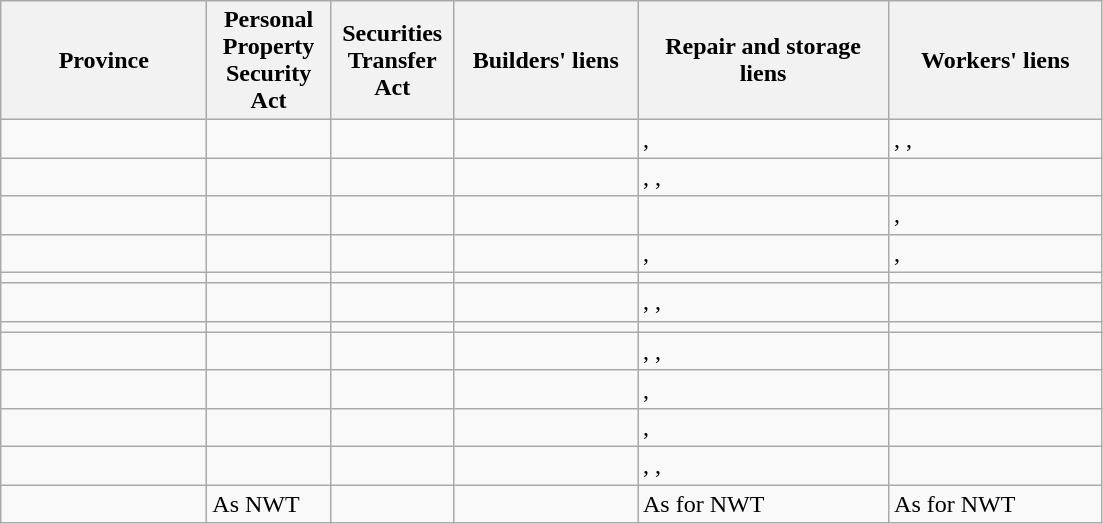<table class="wikitable">
<tr>
<th scope="col" width="130">Province</th>
<th scope="col" width="75">Personal Property Security Act</th>
<th scope="col" width="75">Securities Transfer Act</th>
<th scope="col" width="115">Builders' liens</th>
<th scope="col" width="160">Repair and storage liens</th>
<th scope="col" width="135">Workers' liens</th>
</tr>
<tr valign="top">
<td></td>
<td></td>
<td></td>
<td></td>
<td>, </td>
<td>, , </td>
</tr>
<tr valign="top">
<td></td>
<td></td>
<td></td>
<td> </td>
<td>, , </td>
<td></td>
</tr>
<tr valign="top">
<td></td>
<td></td>
<td></td>
<td></td>
<td></td>
<td>, </td>
</tr>
<tr valign="top">
<td></td>
<td></td>
<td></td>
<td></td>
<td>, </td>
<td>, </td>
</tr>
<tr valign="top">
<td></td>
<td></td>
<td></td>
<td></td>
<td></td>
<td></td>
</tr>
<tr valign="top">
<td></td>
<td></td>
<td></td>
<td></td>
<td>, , </td>
<td></td>
</tr>
<tr valign="top">
<td></td>
<td> </td>
<td></td>
<td></td>
<td></td>
<td></td>
</tr>
<tr valign="top">
<td></td>
<td></td>
<td></td>
<td></td>
<td>, , </td>
<td></td>
</tr>
<tr valign="top">
<td></td>
<td></td>
<td></td>
<td></td>
<td>, </td>
<td></td>
</tr>
<tr valign="top">
<td></td>
<td></td>
<td></td>
<td></td>
<td>, </td>
<td></td>
</tr>
<tr valign="top">
<td></td>
<td></td>
<td> </td>
<td></td>
<td> ,  ,  </td>
<td> </td>
</tr>
<tr valign="top">
<td></td>
<td>As NWT</td>
<td></td>
<td></td>
<td>As for NWT</td>
<td>As for NWT</td>
</tr>
</table>
